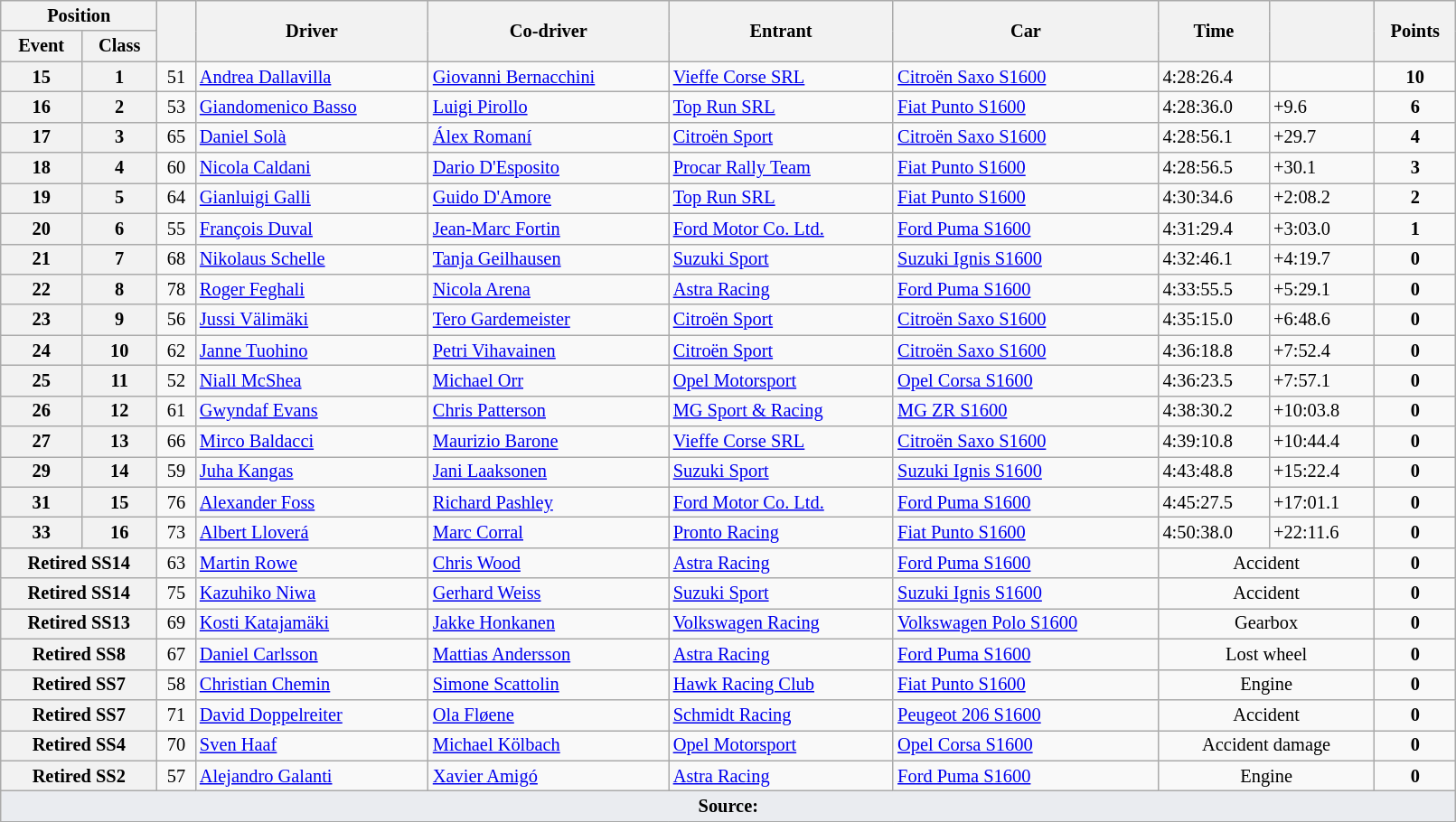<table class="wikitable" width=85% style="font-size: 85%;">
<tr>
<th colspan="2">Position</th>
<th rowspan="2"></th>
<th rowspan="2">Driver</th>
<th rowspan="2">Co-driver</th>
<th rowspan="2">Entrant</th>
<th rowspan="2">Car</th>
<th rowspan="2">Time</th>
<th rowspan="2"></th>
<th rowspan="2">Points</th>
</tr>
<tr>
<th>Event</th>
<th>Class</th>
</tr>
<tr>
<th>15</th>
<th>1</th>
<td align="center">51</td>
<td> <a href='#'>Andrea Dallavilla</a></td>
<td> <a href='#'>Giovanni Bernacchini</a></td>
<td> <a href='#'>Vieffe Corse SRL</a></td>
<td><a href='#'>Citroën Saxo S1600</a></td>
<td>4:28:26.4</td>
<td></td>
<td align="center"><strong>10</strong></td>
</tr>
<tr>
<th>16</th>
<th>2</th>
<td align="center">53</td>
<td> <a href='#'>Giandomenico Basso</a></td>
<td> <a href='#'>Luigi Pirollo</a></td>
<td> <a href='#'>Top Run SRL</a></td>
<td><a href='#'>Fiat Punto S1600</a></td>
<td>4:28:36.0</td>
<td>+9.6</td>
<td align="center"><strong>6</strong></td>
</tr>
<tr>
<th>17</th>
<th>3</th>
<td align="center">65</td>
<td> <a href='#'>Daniel Solà</a></td>
<td> <a href='#'>Álex Romaní</a></td>
<td> <a href='#'>Citroën Sport</a></td>
<td><a href='#'>Citroën Saxo S1600</a></td>
<td>4:28:56.1</td>
<td>+29.7</td>
<td align="center"><strong>4</strong></td>
</tr>
<tr>
<th>18</th>
<th>4</th>
<td align="center">60</td>
<td> <a href='#'>Nicola Caldani</a></td>
<td> <a href='#'>Dario D'Esposito</a></td>
<td> <a href='#'>Procar Rally Team</a></td>
<td><a href='#'>Fiat Punto S1600</a></td>
<td>4:28:56.5</td>
<td>+30.1</td>
<td align="center"><strong>3</strong></td>
</tr>
<tr>
<th>19</th>
<th>5</th>
<td align="center">64</td>
<td> <a href='#'>Gianluigi Galli</a></td>
<td> <a href='#'>Guido D'Amore</a></td>
<td> <a href='#'>Top Run SRL</a></td>
<td><a href='#'>Fiat Punto S1600</a></td>
<td>4:30:34.6</td>
<td>+2:08.2</td>
<td align="center"><strong>2</strong></td>
</tr>
<tr>
<th>20</th>
<th>6</th>
<td align="center">55</td>
<td> <a href='#'>François Duval</a></td>
<td> <a href='#'>Jean-Marc Fortin</a></td>
<td> <a href='#'>Ford Motor Co. Ltd.</a></td>
<td><a href='#'>Ford Puma S1600</a></td>
<td>4:31:29.4</td>
<td>+3:03.0</td>
<td align="center"><strong>1</strong></td>
</tr>
<tr>
<th>21</th>
<th>7</th>
<td align="center">68</td>
<td> <a href='#'>Nikolaus Schelle</a></td>
<td> <a href='#'>Tanja Geilhausen</a></td>
<td> <a href='#'>Suzuki Sport</a></td>
<td><a href='#'>Suzuki Ignis S1600</a></td>
<td>4:32:46.1</td>
<td>+4:19.7</td>
<td align="center"><strong>0</strong></td>
</tr>
<tr>
<th>22</th>
<th>8</th>
<td align="center">78</td>
<td> <a href='#'>Roger Feghali</a></td>
<td> <a href='#'>Nicola Arena</a></td>
<td> <a href='#'>Astra Racing</a></td>
<td><a href='#'>Ford Puma S1600</a></td>
<td>4:33:55.5</td>
<td>+5:29.1</td>
<td align="center"><strong>0</strong></td>
</tr>
<tr>
<th>23</th>
<th>9</th>
<td align="center">56</td>
<td> <a href='#'>Jussi Välimäki</a></td>
<td> <a href='#'>Tero Gardemeister</a></td>
<td> <a href='#'>Citroën Sport</a></td>
<td><a href='#'>Citroën Saxo S1600</a></td>
<td>4:35:15.0</td>
<td>+6:48.6</td>
<td align="center"><strong>0</strong></td>
</tr>
<tr>
<th>24</th>
<th>10</th>
<td align="center">62</td>
<td> <a href='#'>Janne Tuohino</a></td>
<td> <a href='#'>Petri Vihavainen</a></td>
<td> <a href='#'>Citroën Sport</a></td>
<td><a href='#'>Citroën Saxo S1600</a></td>
<td>4:36:18.8</td>
<td>+7:52.4</td>
<td align="center"><strong>0</strong></td>
</tr>
<tr>
<th>25</th>
<th>11</th>
<td align="center">52</td>
<td> <a href='#'>Niall McShea</a></td>
<td> <a href='#'>Michael Orr</a></td>
<td> <a href='#'>Opel Motorsport</a></td>
<td><a href='#'>Opel Corsa S1600</a></td>
<td>4:36:23.5</td>
<td>+7:57.1</td>
<td align="center"><strong>0</strong></td>
</tr>
<tr>
<th>26</th>
<th>12</th>
<td align="center">61</td>
<td> <a href='#'>Gwyndaf Evans</a></td>
<td> <a href='#'>Chris Patterson</a></td>
<td> <a href='#'>MG Sport & Racing</a></td>
<td><a href='#'>MG ZR S1600</a></td>
<td>4:38:30.2</td>
<td>+10:03.8</td>
<td align="center"><strong>0</strong></td>
</tr>
<tr>
<th>27</th>
<th>13</th>
<td align="center">66</td>
<td> <a href='#'>Mirco Baldacci</a></td>
<td> <a href='#'>Maurizio Barone</a></td>
<td> <a href='#'>Vieffe Corse SRL</a></td>
<td><a href='#'>Citroën Saxo S1600</a></td>
<td>4:39:10.8</td>
<td>+10:44.4</td>
<td align="center"><strong>0</strong></td>
</tr>
<tr>
<th>29</th>
<th>14</th>
<td align="center">59</td>
<td> <a href='#'>Juha Kangas</a></td>
<td> <a href='#'>Jani Laaksonen</a></td>
<td> <a href='#'>Suzuki Sport</a></td>
<td><a href='#'>Suzuki Ignis S1600</a></td>
<td>4:43:48.8</td>
<td>+15:22.4</td>
<td align="center"><strong>0</strong></td>
</tr>
<tr>
<th>31</th>
<th>15</th>
<td align="center">76</td>
<td> <a href='#'>Alexander Foss</a></td>
<td> <a href='#'>Richard Pashley</a></td>
<td> <a href='#'>Ford Motor Co. Ltd.</a></td>
<td><a href='#'>Ford Puma S1600</a></td>
<td>4:45:27.5</td>
<td>+17:01.1</td>
<td align="center"><strong>0</strong></td>
</tr>
<tr>
<th>33</th>
<th>16</th>
<td align="center">73</td>
<td> <a href='#'>Albert Lloverá</a></td>
<td> <a href='#'>Marc Corral</a></td>
<td> <a href='#'>Pronto Racing</a></td>
<td><a href='#'>Fiat Punto S1600</a></td>
<td>4:50:38.0</td>
<td>+22:11.6</td>
<td align="center"><strong>0</strong></td>
</tr>
<tr>
<th colspan="2">Retired SS14</th>
<td align="center">63</td>
<td> <a href='#'>Martin Rowe</a></td>
<td> <a href='#'>Chris Wood</a></td>
<td> <a href='#'>Astra Racing</a></td>
<td><a href='#'>Ford Puma S1600</a></td>
<td align="center" colspan="2">Accident</td>
<td align="center"><strong>0</strong></td>
</tr>
<tr>
<th colspan="2">Retired SS14</th>
<td align="center">75</td>
<td> <a href='#'>Kazuhiko Niwa</a></td>
<td> <a href='#'>Gerhard Weiss</a></td>
<td> <a href='#'>Suzuki Sport</a></td>
<td><a href='#'>Suzuki Ignis S1600</a></td>
<td align="center" colspan="2">Accident</td>
<td align="center"><strong>0</strong></td>
</tr>
<tr>
<th colspan="2">Retired SS13</th>
<td align="center">69</td>
<td> <a href='#'>Kosti Katajamäki</a></td>
<td> <a href='#'>Jakke Honkanen</a></td>
<td> <a href='#'>Volkswagen Racing</a></td>
<td><a href='#'>Volkswagen Polo S1600</a></td>
<td align="center" colspan="2">Gearbox</td>
<td align="center"><strong>0</strong></td>
</tr>
<tr>
<th colspan="2">Retired SS8</th>
<td align="center">67</td>
<td> <a href='#'>Daniel Carlsson</a></td>
<td> <a href='#'>Mattias Andersson</a></td>
<td> <a href='#'>Astra Racing</a></td>
<td><a href='#'>Ford Puma S1600</a></td>
<td align="center" colspan="2">Lost wheel</td>
<td align="center"><strong>0</strong></td>
</tr>
<tr>
<th colspan="2">Retired SS7</th>
<td align="center">58</td>
<td> <a href='#'>Christian Chemin</a></td>
<td> <a href='#'>Simone Scattolin</a></td>
<td> <a href='#'>Hawk Racing Club</a></td>
<td><a href='#'>Fiat Punto S1600</a></td>
<td align="center" colspan="2">Engine</td>
<td align="center"><strong>0</strong></td>
</tr>
<tr>
<th colspan="2">Retired SS7</th>
<td align="center">71</td>
<td> <a href='#'>David Doppelreiter</a></td>
<td> <a href='#'>Ola Fløene</a></td>
<td> <a href='#'>Schmidt Racing</a></td>
<td><a href='#'>Peugeot 206 S1600</a></td>
<td align="center" colspan="2">Accident</td>
<td align="center"><strong>0</strong></td>
</tr>
<tr>
<th colspan="2">Retired SS4</th>
<td align="center">70</td>
<td> <a href='#'>Sven Haaf</a></td>
<td> <a href='#'>Michael Kölbach</a></td>
<td> <a href='#'>Opel Motorsport</a></td>
<td><a href='#'>Opel Corsa S1600</a></td>
<td align="center" colspan="2">Accident damage</td>
<td align="center"><strong>0</strong></td>
</tr>
<tr>
<th colspan="2">Retired SS2</th>
<td align="center">57</td>
<td> <a href='#'>Alejandro Galanti</a></td>
<td> <a href='#'>Xavier Amigó</a></td>
<td> <a href='#'>Astra Racing</a></td>
<td><a href='#'>Ford Puma S1600</a></td>
<td align="center" colspan="2">Engine</td>
<td align="center"><strong>0</strong></td>
</tr>
<tr>
<td style="background-color:#EAECF0; text-align:center" colspan="10"><strong>Source:</strong></td>
</tr>
<tr>
</tr>
</table>
